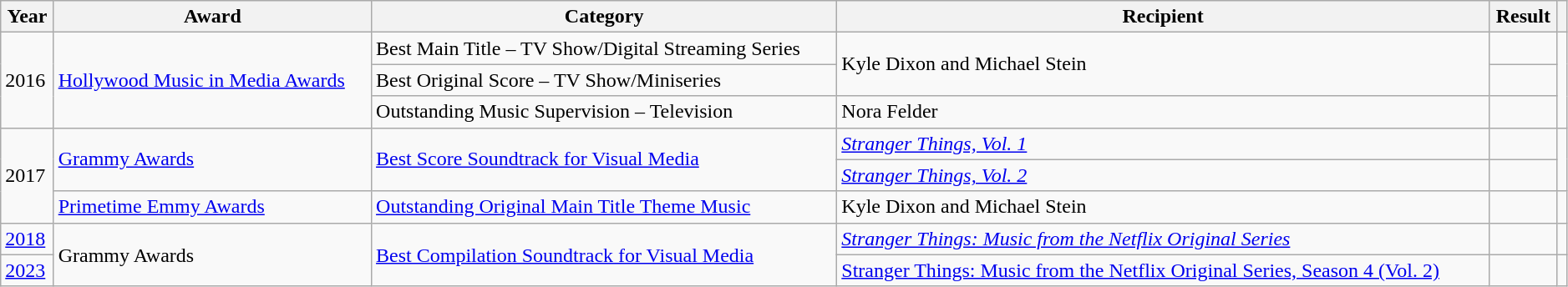<table class="wikitable sortable" style="width: 99%;">
<tr>
<th scope="col">Year</th>
<th scope="col">Award</th>
<th scope="col">Category</th>
<th scope="col">Recipient</th>
<th scope="col">Result</th>
<th scope="col" class="unsortable"></th>
</tr>
<tr>
<td rowspan="3">2016</td>
<td rowspan="3"><a href='#'>Hollywood Music in Media Awards</a></td>
<td>Best Main Title – TV Show/Digital Streaming Series</td>
<td rowspan="2">Kyle Dixon and Michael Stein</td>
<td></td>
<td style="text-align:center;" rowspan="3"></td>
</tr>
<tr>
<td>Best Original Score – TV Show/Miniseries</td>
<td></td>
</tr>
<tr>
<td>Outstanding Music Supervision – Television</td>
<td>Nora Felder</td>
<td></td>
</tr>
<tr>
<td rowspan="3">2017</td>
<td rowspan="2"><a href='#'>Grammy Awards</a></td>
<td rowspan="2"><a href='#'>Best Score Soundtrack for Visual Media</a></td>
<td><em><a href='#'>Stranger Things, Vol. 1</a></em></td>
<td></td>
<td style="text-align:center;" rowspan="2"></td>
</tr>
<tr>
<td><em><a href='#'>Stranger Things, Vol. 2</a></em></td>
<td></td>
</tr>
<tr>
<td><a href='#'>Primetime Emmy Awards</a></td>
<td><a href='#'>Outstanding Original Main Title Theme Music</a></td>
<td>Kyle Dixon and Michael Stein</td>
<td></td>
<td style="text-align:center;"></td>
</tr>
<tr>
<td><a href='#'>2018</a></td>
<td rowspan="2">Grammy Awards</td>
<td rowspan="2"><a href='#'>Best Compilation Soundtrack for Visual Media</a></td>
<td><em><a href='#'>Stranger Things: Music from the Netflix Original Series</a></em></td>
<td></td>
<td style="text-align:center;"></td>
</tr>
<tr>
<td><a href='#'>2023</a></td>
<td><a href='#'>Stranger Things: Music from the Netflix Original Series, Season 4 (Vol. 2)</a></td>
<td></td>
<td></td>
</tr>
</table>
